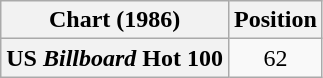<table class="wikitable plainrowheaders">
<tr>
<th scope="col">Chart (1986)</th>
<th scope="col">Position</th>
</tr>
<tr>
<th scope="row">US <em>Billboard</em> Hot 100</th>
<td style="text-align:center;">62</td>
</tr>
</table>
